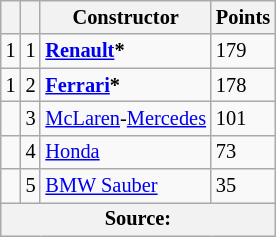<table class="wikitable" style="font-size: 85%;">
<tr>
<th></th>
<th></th>
<th>Constructor</th>
<th>Points</th>
</tr>
<tr>
<td> 1</td>
<td align="center">1</td>
<td> <strong><a href='#'>Renault</a>*</strong></td>
<td>179</td>
</tr>
<tr>
<td> 1</td>
<td align="center">2</td>
<td> <strong><a href='#'>Ferrari</a>*</strong></td>
<td>178</td>
</tr>
<tr>
<td></td>
<td align="center">3</td>
<td> <a href='#'>McLaren</a>-<a href='#'>Mercedes</a></td>
<td>101</td>
</tr>
<tr>
<td></td>
<td align="center">4</td>
<td> <a href='#'>Honda</a></td>
<td>73</td>
</tr>
<tr>
<td></td>
<td align="center">5</td>
<td> <a href='#'>BMW Sauber</a></td>
<td>35</td>
</tr>
<tr>
<th colspan=4>Source: </th>
</tr>
</table>
